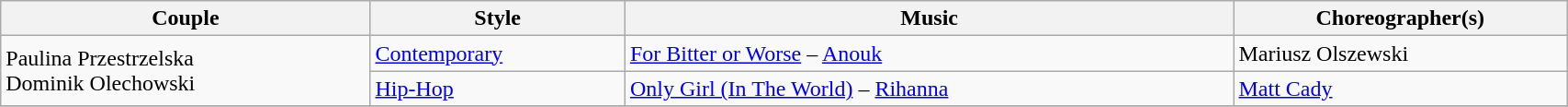<table class="wikitable" width="90%">
<tr>
<th>Couple</th>
<th>Style</th>
<th>Music</th>
<th>Choreographer(s)</th>
</tr>
<tr>
<td rowspan="2">Paulina Przestrzelska<br>Dominik Olechowski</td>
<td><a href='#'>Contemporary</a></td>
<td><a href='#'>For Bitter or Worse</a> – <a href='#'>Anouk</a></td>
<td>Mariusz Olszewski</td>
</tr>
<tr>
<td><a href='#'>Hip-Hop</a></td>
<td><a href='#'>Only Girl (In The World)</a> – <a href='#'>Rihanna</a></td>
<td><a href='#'>Matt Cady</a></td>
</tr>
<tr>
</tr>
</table>
